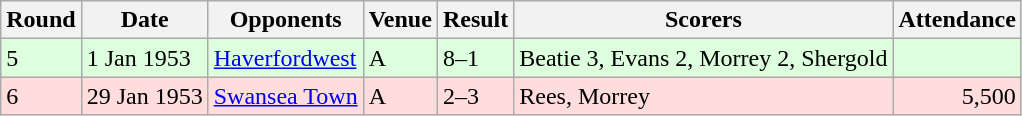<table class="wikitable">
<tr>
<th>Round</th>
<th>Date</th>
<th>Opponents</th>
<th>Venue</th>
<th>Result</th>
<th>Scorers</th>
<th>Attendance</th>
</tr>
<tr bgcolor="#ddffdd">
<td>5</td>
<td>1 Jan 1953</td>
<td><a href='#'>Haverfordwest</a></td>
<td>A</td>
<td>8–1</td>
<td>Beatie 3, Evans 2, Morrey 2, Shergold</td>
<td align="right"></td>
</tr>
<tr bgcolor="#ffdddd">
<td>6</td>
<td>29 Jan 1953</td>
<td><a href='#'>Swansea Town</a></td>
<td>A</td>
<td>2–3</td>
<td>Rees, Morrey</td>
<td align="right">5,500</td>
</tr>
</table>
